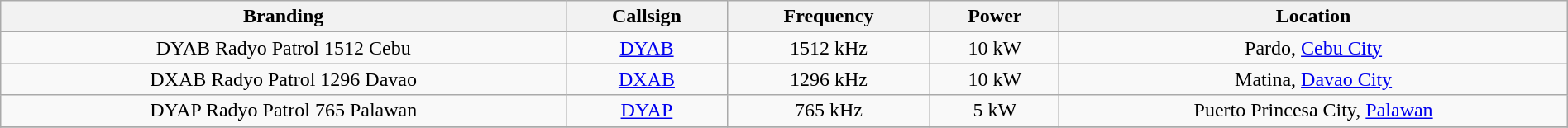<table class="wikitable" style="width:100%; text-align:center;">
<tr>
<th>Branding</th>
<th>Callsign</th>
<th>Frequency</th>
<th>Power</th>
<th>Location</th>
</tr>
<tr>
<td>DYAB Radyo Patrol 1512 Cebu</td>
<td><a href='#'>DYAB</a></td>
<td>1512 kHz</td>
<td>10 kW</td>
<td>Pardo, <a href='#'>Cebu City</a></td>
</tr>
<tr>
<td>DXAB Radyo Patrol 1296 Davao</td>
<td><a href='#'>DXAB</a></td>
<td>1296 kHz</td>
<td>10 kW</td>
<td>Matina, <a href='#'>Davao City</a></td>
</tr>
<tr>
<td>DYAP Radyo Patrol 765 Palawan</td>
<td><a href='#'>DYAP</a></td>
<td>765 kHz</td>
<td>5 kW</td>
<td>Puerto Princesa City, <a href='#'>Palawan</a></td>
</tr>
<tr>
</tr>
</table>
